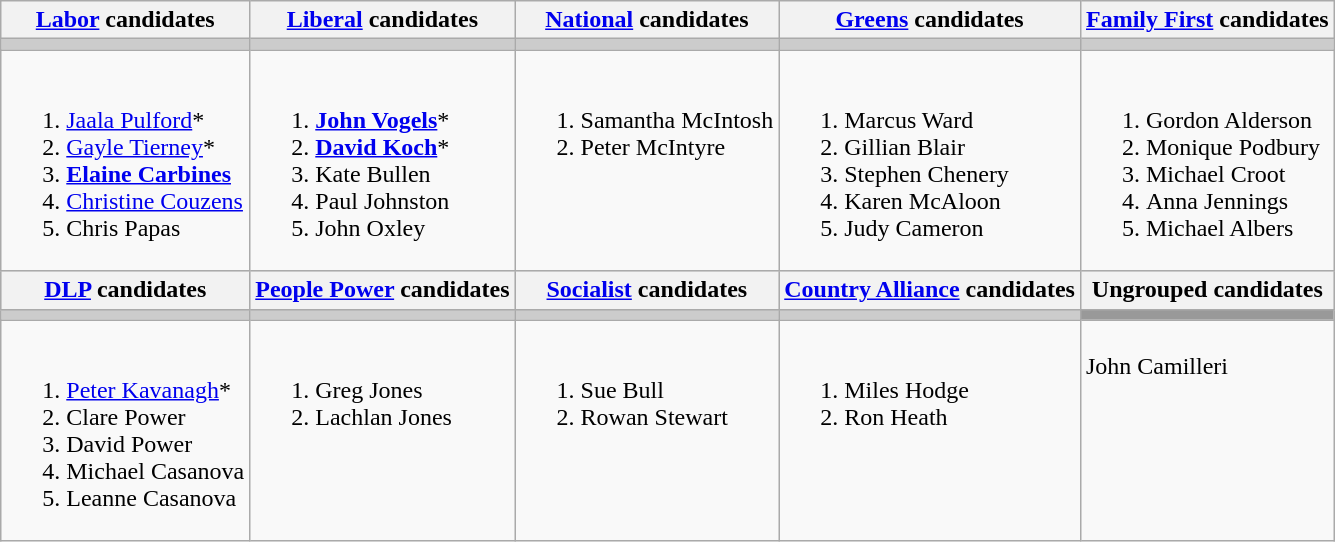<table class="wikitable">
<tr>
<th><a href='#'>Labor</a> candidates</th>
<th><a href='#'>Liberal</a> candidates</th>
<th><a href='#'>National</a> candidates</th>
<th><a href='#'>Greens</a> candidates</th>
<th><a href='#'>Family First</a> candidates</th>
</tr>
<tr bgcolor="#cccccc">
<td></td>
<td></td>
<td></td>
<td></td>
<td></td>
</tr>
<tr>
<td><br><ol><li><a href='#'>Jaala Pulford</a>*</li><li><a href='#'>Gayle Tierney</a>*</li><li><strong><a href='#'>Elaine Carbines</a></strong></li><li><a href='#'>Christine Couzens</a></li><li>Chris Papas</li></ol></td>
<td><br><ol><li><strong><a href='#'>John Vogels</a></strong>*</li><li><strong><a href='#'>David Koch</a></strong>*</li><li>Kate Bullen</li><li>Paul Johnston</li><li>John Oxley</li></ol></td>
<td valign=top><br><ol><li>Samantha McIntosh</li><li>Peter McIntyre</li></ol></td>
<td valign=top><br><ol><li>Marcus Ward</li><li>Gillian Blair</li><li>Stephen Chenery</li><li>Karen McAloon</li><li>Judy Cameron</li></ol></td>
<td valign=top><br><ol><li>Gordon Alderson</li><li>Monique Podbury</li><li>Michael Croot</li><li>Anna Jennings</li><li>Michael Albers</li></ol></td>
</tr>
<tr bgcolor="#cccccc">
<th><a href='#'>DLP</a> candidates</th>
<th><a href='#'>People Power</a> candidates</th>
<th><a href='#'>Socialist</a> candidates</th>
<th><a href='#'>Country Alliance</a> candidates</th>
<th>Ungrouped candidates</th>
</tr>
<tr bgcolor="#cccccc">
<td></td>
<td></td>
<td></td>
<td></td>
<td bgcolor="#999999"></td>
</tr>
<tr>
<td><br><ol><li><a href='#'>Peter Kavanagh</a>*</li><li>Clare Power</li><li>David Power</li><li>Michael Casanova</li><li>Leanne Casanova</li></ol></td>
<td valign=top><br><ol><li>Greg Jones</li><li>Lachlan Jones</li></ol></td>
<td valign=top><br><ol><li>Sue Bull</li><li>Rowan Stewart</li></ol></td>
<td valign=top><br><ol><li>Miles Hodge</li><li>Ron Heath</li></ol></td>
<td valign=top><br>John Camilleri</td>
</tr>
</table>
